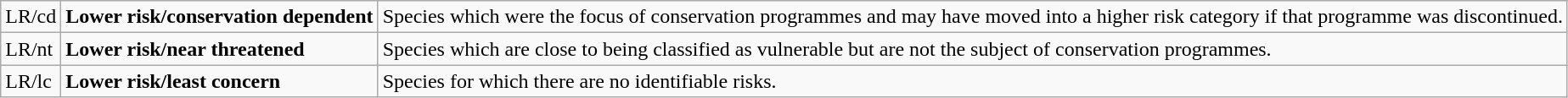<table class="wikitable" style="text-align:left">
<tr>
<td>LR/cd</td>
<td><strong>Lower risk/conservation dependent</strong></td>
<td>Species which were the focus of conservation programmes and may have moved into a higher risk category if that programme was discontinued.</td>
</tr>
<tr>
<td>LR/nt</td>
<td><strong>Lower risk/near threatened</strong></td>
<td>Species which are close to being classified as vulnerable but are not the subject of conservation programmes.</td>
</tr>
<tr>
<td>LR/lc</td>
<td><strong>Lower risk/least concern</strong></td>
<td>Species for which there are no identifiable risks.</td>
</tr>
</table>
